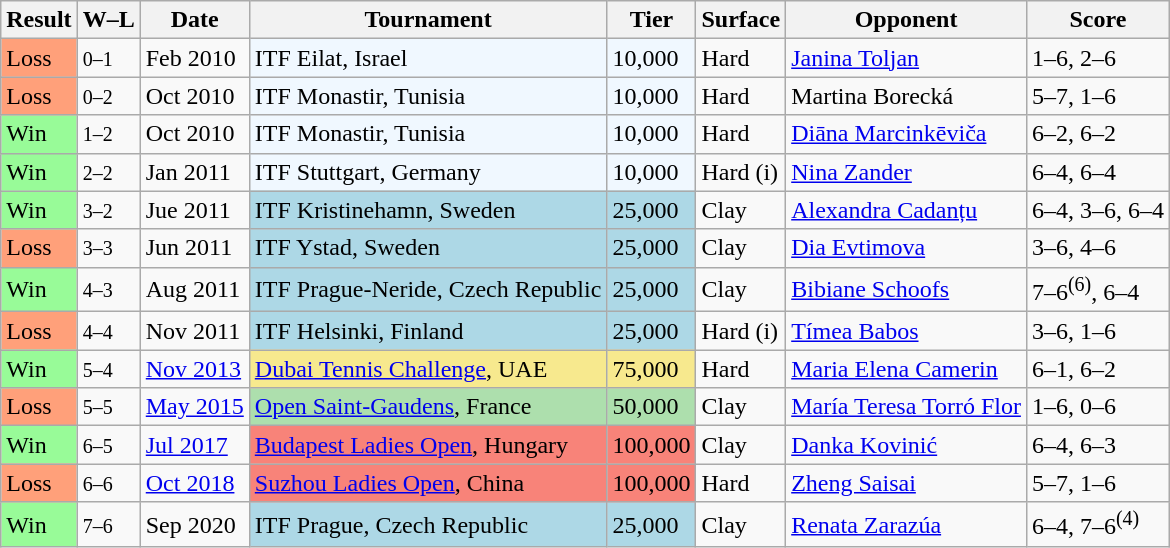<table class="sortable wikitable">
<tr>
<th>Result</th>
<th class="unsortable">W–L</th>
<th>Date</th>
<th>Tournament</th>
<th>Tier</th>
<th>Surface</th>
<th>Opponent</th>
<th class="unsortable">Score</th>
</tr>
<tr>
<td style="background:#ffa07a;">Loss</td>
<td><small>0–1</small></td>
<td>Feb 2010</td>
<td style="background:#f0f8ff;">ITF Eilat, Israel</td>
<td style="background:#f0f8ff;">10,000</td>
<td>Hard</td>
<td> <a href='#'>Janina Toljan</a></td>
<td>1–6, 2–6</td>
</tr>
<tr>
<td style="background:#ffa07a;">Loss</td>
<td><small>0–2</small></td>
<td>Oct 2010</td>
<td style="background:#f0f8ff;">ITF Monastir, Tunisia</td>
<td style="background:#f0f8ff;">10,000</td>
<td>Hard</td>
<td> Martina Borecká</td>
<td>5–7, 1–6</td>
</tr>
<tr>
<td style="background:#98fb98;">Win</td>
<td><small>1–2</small></td>
<td>Oct 2010</td>
<td style="background:#f0f8ff;">ITF Monastir, Tunisia</td>
<td style="background:#f0f8ff;">10,000</td>
<td>Hard</td>
<td> <a href='#'>Diāna Marcinkēviča</a></td>
<td>6–2, 6–2</td>
</tr>
<tr>
<td style="background:#98fb98;">Win</td>
<td><small>2–2</small></td>
<td>Jan 2011</td>
<td style="background:#f0f8ff;">ITF Stuttgart, Germany</td>
<td style="background:#f0f8ff;">10,000</td>
<td>Hard (i)</td>
<td> <a href='#'>Nina Zander</a></td>
<td>6–4, 6–4</td>
</tr>
<tr>
<td style="background:#98fb98;">Win</td>
<td><small>3–2</small></td>
<td>Jue 2011</td>
<td style="background:lightblue;">ITF Kristinehamn, Sweden</td>
<td style="background:lightblue;">25,000</td>
<td>Clay</td>
<td> <a href='#'>Alexandra Cadanțu</a></td>
<td>6–4, 3–6, 6–4</td>
</tr>
<tr>
<td style="background:#ffa07a;">Loss</td>
<td><small>3–3</small></td>
<td>Jun 2011</td>
<td style="background:lightblue;">ITF Ystad, Sweden</td>
<td style="background:lightblue;">25,000</td>
<td>Clay</td>
<td> <a href='#'>Dia Evtimova</a></td>
<td>3–6, 4–6</td>
</tr>
<tr>
<td style="background:#98fb98;">Win</td>
<td><small>4–3</small></td>
<td>Aug 2011</td>
<td style="background:lightblue;">ITF Prague-Neride, Czech Republic</td>
<td style="background:lightblue;">25,000</td>
<td>Clay</td>
<td> <a href='#'>Bibiane Schoofs</a></td>
<td>7–6<sup>(6)</sup>, 6–4</td>
</tr>
<tr>
<td style="background:#ffa07a;">Loss</td>
<td><small>4–4</small></td>
<td>Nov 2011</td>
<td style="background:lightblue;">ITF Helsinki, Finland</td>
<td style="background:lightblue;">25,000</td>
<td>Hard (i)</td>
<td> <a href='#'>Tímea Babos</a></td>
<td>3–6, 1–6</td>
</tr>
<tr>
<td style="background:#98fb98;">Win</td>
<td><small>5–4</small></td>
<td><a href='#'>Nov 2013</a></td>
<td style="background:#f7e98e;"><a href='#'>Dubai Tennis Challenge</a>, UAE</td>
<td style="background:#f7e98e;">75,000</td>
<td>Hard</td>
<td> <a href='#'>Maria Elena Camerin</a></td>
<td>6–1, 6–2</td>
</tr>
<tr>
<td style="background:#ffa07a;">Loss</td>
<td><small>5–5</small></td>
<td><a href='#'>May 2015</a></td>
<td style="background:#addfad;"><a href='#'>Open Saint-Gaudens</a>, France</td>
<td style="background:#addfad;">50,000</td>
<td>Clay</td>
<td> <a href='#'>María Teresa Torró Flor</a></td>
<td>1–6, 0–6</td>
</tr>
<tr>
<td style="background:#98fb98;">Win</td>
<td><small>6–5</small></td>
<td><a href='#'>Jul 2017</a></td>
<td style="background:#f88379;"><a href='#'>Budapest Ladies Open</a>, Hungary</td>
<td style="background:#f88379;">100,000</td>
<td>Clay</td>
<td> <a href='#'>Danka Kovinić</a></td>
<td>6–4, 6–3</td>
</tr>
<tr>
<td style="background:#ffa07a;">Loss</td>
<td><small>6–6</small></td>
<td><a href='#'>Oct 2018</a></td>
<td style="background:#f88379;"><a href='#'>Suzhou Ladies Open</a>, China</td>
<td style="background:#f88379;">100,000</td>
<td>Hard</td>
<td> <a href='#'>Zheng Saisai</a></td>
<td>5–7, 1–6</td>
</tr>
<tr>
<td style="background:#98fb98;">Win</td>
<td><small>7–6</small></td>
<td>Sep 2020</td>
<td style="background:lightblue;">ITF Prague, Czech Republic</td>
<td style="background:lightblue;">25,000</td>
<td>Clay</td>
<td> <a href='#'>Renata Zarazúa</a></td>
<td>6–4, 7–6<sup>(4)</sup></td>
</tr>
</table>
